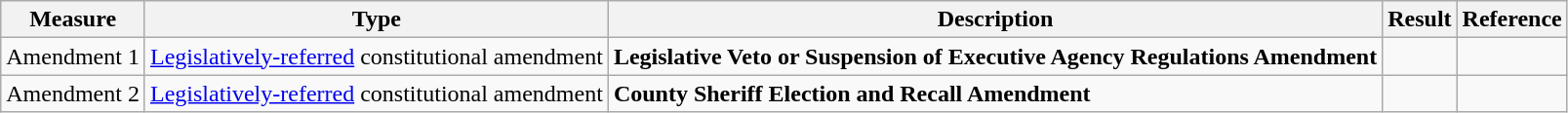<table class="wikitable">
<tr>
<th>Measure</th>
<th>Type</th>
<th>Description</th>
<th>Result</th>
<th>Reference</th>
</tr>
<tr>
<td>Amendment 1</td>
<td><a href='#'>Legislatively-referred</a> constitutional amendment</td>
<td><strong>Legislative Veto or Suspension of Executive Agency Regulations Amendment</strong></td>
<td></td>
<td></td>
</tr>
<tr>
<td>Amendment 2</td>
<td><a href='#'>Legislatively-referred</a> constitutional amendment</td>
<td><strong>County Sheriff Election and Recall Amendment</strong></td>
<td></td>
<td></td>
</tr>
</table>
